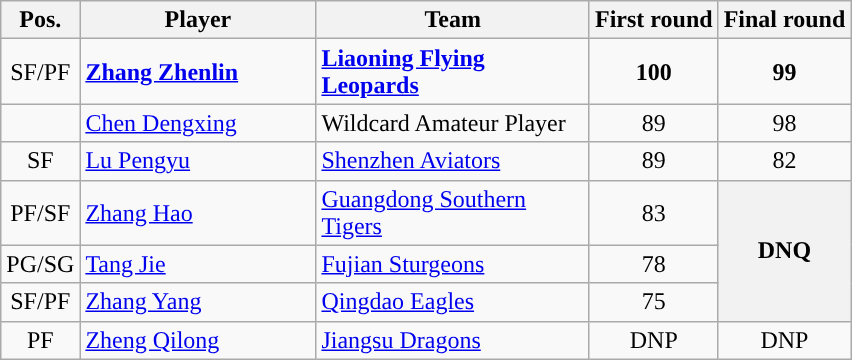<table class="wikitable sortable">
<tr>
<th>Pos.</th>
<th style="width:150px;">Player</th>
<th width=175>Team</th>
<th>First round</th>
<th>Final round</th>
</tr>
<tr>
<td style="text-align:center">SF/PF</td>
<td><strong><a href='#'>Zhang Zhenlin</a></strong></td>
<td><strong><a href='#'>Liaoning Flying Leopards</a></strong></td>
<td align=center><strong>100</strong> </td>
<td style="text-align:center;"><strong>99</strong></td>
</tr>
<tr>
<td style="text-align:center"></td>
<td><a href='#'>Chen Dengxing</a></td>
<td>Wildcard Amateur Player</td>
<td align=center>89 </td>
<td style="text-align:center;">98</td>
</tr>
<tr>
<td style="text-align:center">SF</td>
<td><a href='#'>Lu Pengyu</a></td>
<td><a href='#'>Shenzhen Aviators</a></td>
<td align=center>89 </td>
<td style="text-align:center;">82</td>
</tr>
<tr>
<td style="text-align:center">PF/SF</td>
<td><a href='#'>Zhang Hao</a></td>
<td><a href='#'>Guangdong Southern Tigers</a></td>
<td align=center>83 </td>
<th rowspan="3" style="text-align:center;">DNQ</th>
</tr>
<tr>
<td style="text-align:center">PG/SG</td>
<td><a href='#'>Tang Jie</a></td>
<td><a href='#'>Fujian Sturgeons</a></td>
<td align=center>78 </td>
</tr>
<tr>
<td style="text-align:center">SF/PF</td>
<td><a href='#'>Zhang Yang</a></td>
<td><a href='#'>Qingdao Eagles</a></td>
<td align=center>75 </td>
</tr>
<tr>
<td style="text-align:center">PF</td>
<td><a href='#'>Zheng Qilong</a></td>
<td><a href='#'>Jiangsu Dragons</a></td>
<td align=center>DNP</td>
<td style="text-align:center;">DNP</td>
</tr>
</table>
